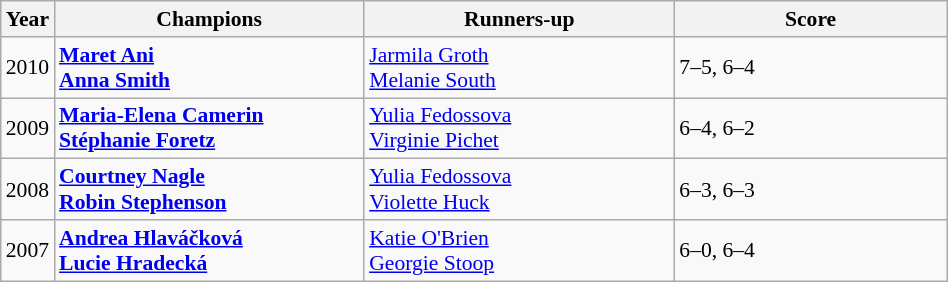<table class="wikitable" style="font-size:90%">
<tr>
<th>Year</th>
<th width="200">Champions</th>
<th width="200">Runners-up</th>
<th width="175">Score</th>
</tr>
<tr>
<td>2010</td>
<td> <strong><a href='#'>Maret Ani</a></strong> <br>  <strong><a href='#'>Anna Smith</a></strong></td>
<td> <a href='#'>Jarmila Groth</a> <br>  <a href='#'>Melanie South</a></td>
<td>7–5, 6–4</td>
</tr>
<tr>
<td>2009</td>
<td> <strong><a href='#'>Maria-Elena Camerin</a></strong><br> <strong><a href='#'>Stéphanie Foretz</a></strong></td>
<td> <a href='#'>Yulia Fedossova</a><br> <a href='#'>Virginie Pichet</a></td>
<td>6–4, 6–2</td>
</tr>
<tr>
<td>2008</td>
<td> <strong><a href='#'>Courtney Nagle</a></strong><br> <strong><a href='#'>Robin Stephenson</a></strong></td>
<td> <a href='#'>Yulia Fedossova</a><br> <a href='#'>Violette Huck</a></td>
<td>6–3, 6–3</td>
</tr>
<tr>
<td>2007</td>
<td> <strong><a href='#'>Andrea Hlaváčková</a></strong><br> <strong><a href='#'>Lucie Hradecká</a></strong></td>
<td> <a href='#'>Katie O'Brien</a><br> <a href='#'>Georgie Stoop</a></td>
<td>6–0, 6–4</td>
</tr>
</table>
